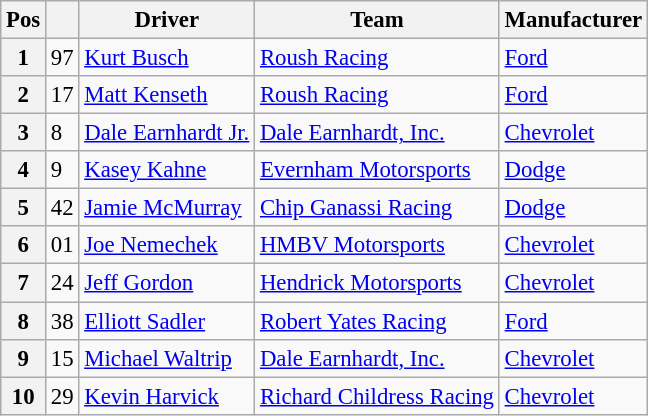<table class="wikitable" style="font-size:95%">
<tr>
<th>Pos</th>
<th></th>
<th>Driver</th>
<th>Team</th>
<th>Manufacturer</th>
</tr>
<tr>
<th>1</th>
<td>97</td>
<td><a href='#'>Kurt Busch</a></td>
<td><a href='#'>Roush Racing</a></td>
<td><a href='#'>Ford</a></td>
</tr>
<tr>
<th>2</th>
<td>17</td>
<td><a href='#'>Matt Kenseth</a></td>
<td><a href='#'>Roush Racing</a></td>
<td><a href='#'>Ford</a></td>
</tr>
<tr>
<th>3</th>
<td>8</td>
<td><a href='#'>Dale Earnhardt Jr.</a></td>
<td><a href='#'>Dale Earnhardt, Inc.</a></td>
<td><a href='#'>Chevrolet</a></td>
</tr>
<tr>
<th>4</th>
<td>9</td>
<td><a href='#'>Kasey Kahne</a></td>
<td><a href='#'>Evernham Motorsports</a></td>
<td><a href='#'>Dodge</a></td>
</tr>
<tr>
<th>5</th>
<td>42</td>
<td><a href='#'>Jamie McMurray</a></td>
<td><a href='#'>Chip Ganassi Racing</a></td>
<td><a href='#'>Dodge</a></td>
</tr>
<tr>
<th>6</th>
<td>01</td>
<td><a href='#'>Joe Nemechek</a></td>
<td><a href='#'>HMBV Motorsports</a></td>
<td><a href='#'>Chevrolet</a></td>
</tr>
<tr>
<th>7</th>
<td>24</td>
<td><a href='#'>Jeff Gordon</a></td>
<td><a href='#'>Hendrick Motorsports</a></td>
<td><a href='#'>Chevrolet</a></td>
</tr>
<tr>
<th>8</th>
<td>38</td>
<td><a href='#'>Elliott Sadler</a></td>
<td><a href='#'>Robert Yates Racing</a></td>
<td><a href='#'>Ford</a></td>
</tr>
<tr>
<th>9</th>
<td>15</td>
<td><a href='#'>Michael Waltrip</a></td>
<td><a href='#'>Dale Earnhardt, Inc.</a></td>
<td><a href='#'>Chevrolet</a></td>
</tr>
<tr>
<th>10</th>
<td>29</td>
<td><a href='#'>Kevin Harvick</a></td>
<td><a href='#'>Richard Childress Racing</a></td>
<td><a href='#'>Chevrolet</a></td>
</tr>
</table>
